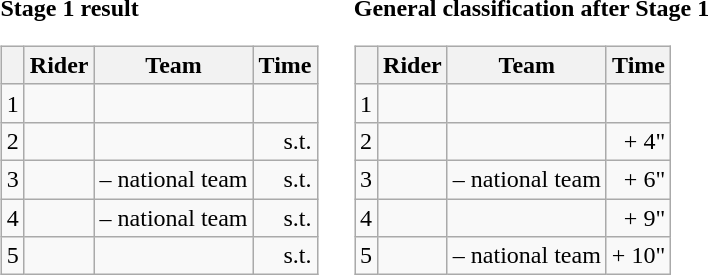<table>
<tr>
<td><strong>Stage 1 result</strong><br><table class="wikitable">
<tr>
<th></th>
<th>Rider</th>
<th>Team</th>
<th>Time</th>
</tr>
<tr>
<td>1</td>
<td></td>
<td></td>
<td align="right"></td>
</tr>
<tr>
<td>2</td>
<td></td>
<td></td>
<td align="right">s.t.</td>
</tr>
<tr>
<td>3</td>
<td></td>
<td> – national team</td>
<td align="right">s.t.</td>
</tr>
<tr>
<td>4</td>
<td></td>
<td> – national team</td>
<td align="right">s.t.</td>
</tr>
<tr>
<td>5</td>
<td></td>
<td></td>
<td align="right">s.t.</td>
</tr>
</table>
</td>
<td></td>
<td><strong>General classification after Stage 1</strong><br><table class="wikitable">
<tr>
<th></th>
<th>Rider</th>
<th>Team</th>
<th>Time</th>
</tr>
<tr>
<td>1</td>
<td></td>
<td></td>
<td align="right"></td>
</tr>
<tr>
<td>2</td>
<td></td>
<td></td>
<td align="right">+ 4"</td>
</tr>
<tr>
<td>3</td>
<td></td>
<td> – national team</td>
<td align="right">+ 6"</td>
</tr>
<tr>
<td>4</td>
<td></td>
<td></td>
<td align="right">+ 9"</td>
</tr>
<tr>
<td>5</td>
<td></td>
<td> – national team</td>
<td align="right">+ 10"</td>
</tr>
</table>
</td>
</tr>
</table>
